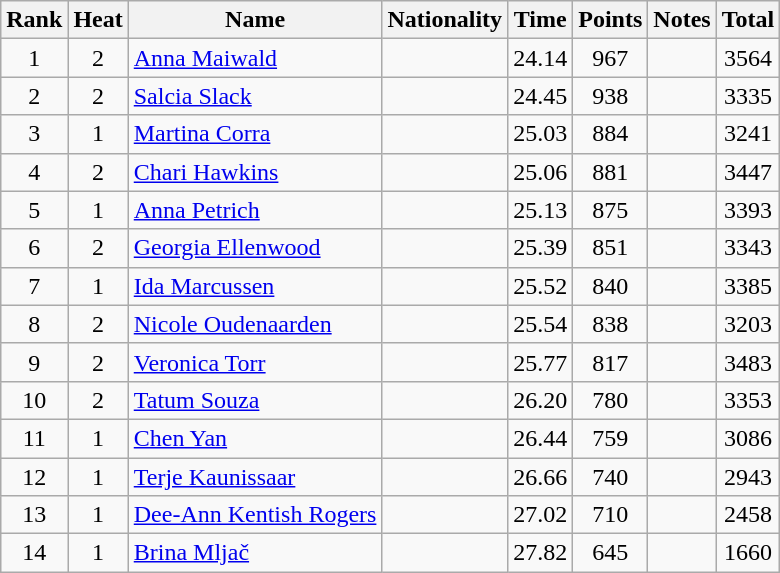<table class="wikitable sortable" style="text-align:center">
<tr>
<th>Rank</th>
<th>Heat</th>
<th>Name</th>
<th>Nationality</th>
<th>Time</th>
<th>Points</th>
<th>Notes</th>
<th>Total</th>
</tr>
<tr>
<td>1</td>
<td>2</td>
<td align="left"><a href='#'>Anna Maiwald</a></td>
<td align=left></td>
<td>24.14</td>
<td>967</td>
<td></td>
<td>3564</td>
</tr>
<tr>
<td>2</td>
<td>2</td>
<td align="left"><a href='#'>Salcia Slack</a></td>
<td align=left></td>
<td>24.45</td>
<td>938</td>
<td></td>
<td>3335</td>
</tr>
<tr>
<td>3</td>
<td>1</td>
<td align="left"><a href='#'>Martina Corra</a></td>
<td align=left></td>
<td>25.03</td>
<td>884</td>
<td></td>
<td>3241</td>
</tr>
<tr>
<td>4</td>
<td>2</td>
<td align="left"><a href='#'>Chari Hawkins</a></td>
<td align=left></td>
<td>25.06</td>
<td>881</td>
<td></td>
<td>3447</td>
</tr>
<tr>
<td>5</td>
<td>1</td>
<td align="left"><a href='#'>Anna Petrich</a></td>
<td align=left></td>
<td>25.13</td>
<td>875</td>
<td></td>
<td>3393</td>
</tr>
<tr>
<td>6</td>
<td>2</td>
<td align="left"><a href='#'>Georgia Ellenwood</a></td>
<td align=left></td>
<td>25.39</td>
<td>851</td>
<td></td>
<td>3343</td>
</tr>
<tr>
<td>7</td>
<td>1</td>
<td align="left"><a href='#'>Ida Marcussen</a></td>
<td align=left></td>
<td>25.52</td>
<td>840</td>
<td></td>
<td>3385</td>
</tr>
<tr>
<td>8</td>
<td>2</td>
<td align="left"><a href='#'>Nicole Oudenaarden</a></td>
<td align=left></td>
<td>25.54</td>
<td>838</td>
<td></td>
<td>3203</td>
</tr>
<tr>
<td>9</td>
<td>2</td>
<td align="left"><a href='#'>Veronica Torr</a></td>
<td align=left></td>
<td>25.77</td>
<td>817</td>
<td></td>
<td>3483</td>
</tr>
<tr>
<td>10</td>
<td>2</td>
<td align="left"><a href='#'>Tatum Souza</a></td>
<td align=left></td>
<td>26.20</td>
<td>780</td>
<td></td>
<td>3353</td>
</tr>
<tr>
<td>11</td>
<td>1</td>
<td align="left"><a href='#'>Chen Yan</a></td>
<td align=left></td>
<td>26.44</td>
<td>759</td>
<td></td>
<td>3086</td>
</tr>
<tr>
<td>12</td>
<td>1</td>
<td align="left"><a href='#'>Terje Kaunissaar</a></td>
<td align=left></td>
<td>26.66</td>
<td>740</td>
<td></td>
<td>2943</td>
</tr>
<tr>
<td>13</td>
<td>1</td>
<td align="left"><a href='#'>Dee-Ann Kentish Rogers</a></td>
<td align=left></td>
<td>27.02</td>
<td>710</td>
<td></td>
<td>2458</td>
</tr>
<tr>
<td>14</td>
<td>1</td>
<td align="left"><a href='#'>Brina Mljač</a></td>
<td align=left></td>
<td>27.82</td>
<td>645</td>
<td></td>
<td>1660</td>
</tr>
</table>
